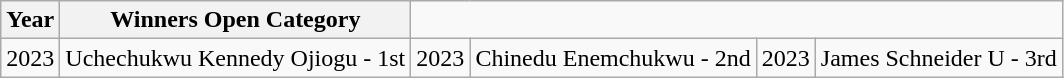<table class="wikitable">
<tr>
<th>Year</th>
<th>Winners Open Category</th>
</tr>
<tr>
<td>2023</td>
<td>Uchechukwu Kennedy Ojiogu - 1st</td>
<td>2023</td>
<td>Chinedu Enemchukwu - 2nd</td>
<td>2023</td>
<td>James Schneider U - 3rd</td>
</tr>
</table>
